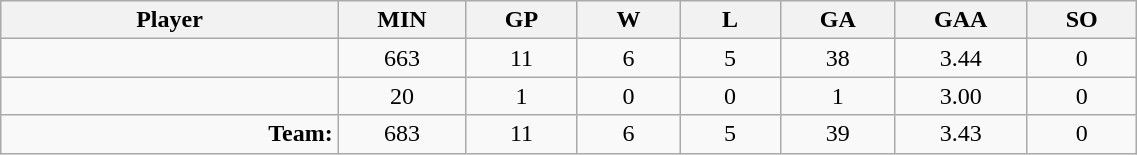<table class="wikitable sortable" width="60%">
<tr>
<th bgcolor="#DDDDFF" width="10%">Player</th>
<th width="3%" bgcolor="#DDDDFF" title="Minutes played">MIN</th>
<th width="3%" bgcolor="#DDDDFF" title="Games played in">GP</th>
<th width="3%" bgcolor="#DDDDFF" title="Wins">W</th>
<th width="3%" bgcolor="#DDDDFF"title="Losses">L</th>
<th width="3%" bgcolor="#DDDDFF" title="Goals against">GA</th>
<th width="3%" bgcolor="#DDDDFF" title="Goals against average">GAA</th>
<th width="3%" bgcolor="#DDDDFF" title="Shut-outs">SO</th>
</tr>
<tr align="center">
<td align="right"></td>
<td>663</td>
<td>11</td>
<td>6</td>
<td>5</td>
<td>38</td>
<td>3.44</td>
<td>0</td>
</tr>
<tr align="center">
<td align="right"></td>
<td>20</td>
<td>1</td>
<td>0</td>
<td>0</td>
<td>1</td>
<td>3.00</td>
<td>0</td>
</tr>
<tr align="center">
<td align="right"><strong>Team:</strong></td>
<td>683</td>
<td>11</td>
<td>6</td>
<td>5</td>
<td>39</td>
<td>3.43</td>
<td>0</td>
</tr>
</table>
